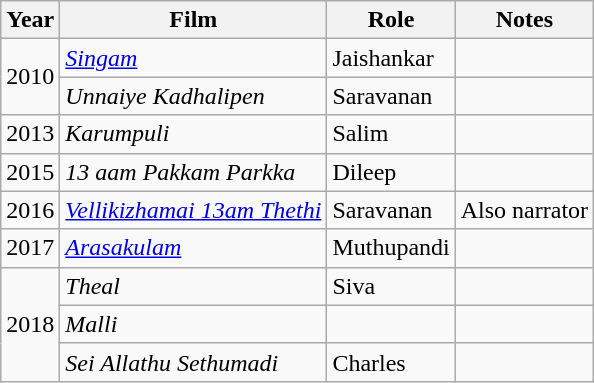<table class="wikitable">
<tr>
<th>Year</th>
<th>Film</th>
<th>Role</th>
<th>Notes</th>
</tr>
<tr>
<td rowspan="2">2010</td>
<td><em><a href='#'>Singam</a></em></td>
<td>Jaishankar</td>
<td></td>
</tr>
<tr>
<td><em>Unnaiye Kadhalipen</em></td>
<td>Saravanan</td>
<td></td>
</tr>
<tr>
<td>2013</td>
<td><em>Karumpuli</em></td>
<td>Salim</td>
<td></td>
</tr>
<tr>
<td>2015</td>
<td><em>13 aam Pakkam Parkka</em></td>
<td>Dileep</td>
<td></td>
</tr>
<tr>
<td>2016</td>
<td><em><a href='#'>Vellikizhamai 13am Thethi</a></em></td>
<td>Saravanan</td>
<td>Also narrator</td>
</tr>
<tr>
<td>2017</td>
<td><em><a href='#'>Arasakulam</a></em></td>
<td>Muthupandi</td>
<td></td>
</tr>
<tr>
<td rowspan="3">2018</td>
<td><em>Theal</em></td>
<td>Siva</td>
<td></td>
</tr>
<tr>
<td><em>Malli</em></td>
<td></td>
<td></td>
</tr>
<tr>
<td><em>Sei Allathu Sethumadi</em></td>
<td>Charles</td>
<td></td>
</tr>
</table>
